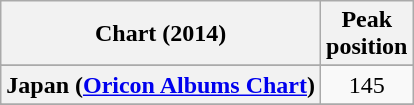<table class="wikitable sortable plainrowheaders">
<tr>
<th>Chart (2014)</th>
<th>Peak<br>position</th>
</tr>
<tr>
</tr>
<tr>
</tr>
<tr align=center>
<th scope="row">Japan (<a href='#'>Oricon Albums Chart</a>)</th>
<td>145</td>
</tr>
<tr>
</tr>
<tr>
</tr>
<tr>
</tr>
<tr>
</tr>
</table>
